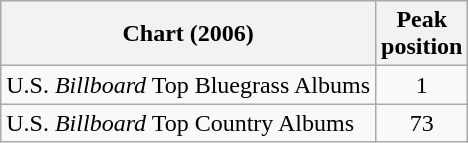<table class="wikitable">
<tr>
<th>Chart (2006)</th>
<th>Peak<br>position</th>
</tr>
<tr>
<td>U.S. <em>Billboard</em> Top Bluegrass Albums</td>
<td align="center">1</td>
</tr>
<tr>
<td>U.S. <em>Billboard</em> Top Country Albums</td>
<td align="center">73</td>
</tr>
</table>
